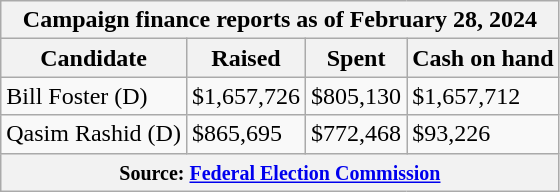<table class="wikitable sortable">
<tr>
<th colspan=4>Campaign finance reports as of February 28, 2024</th>
</tr>
<tr style="text-align:center;">
<th>Candidate</th>
<th>Raised</th>
<th>Spent</th>
<th>Cash on hand</th>
</tr>
<tr>
<td>Bill Foster (D)</td>
<td>$1,657,726</td>
<td>$805,130</td>
<td>$1,657,712</td>
</tr>
<tr>
<td>Qasim Rashid (D)</td>
<td>$865,695</td>
<td>$772,468</td>
<td>$93,226</td>
</tr>
<tr>
<th colspan="4"><small>Source: <a href='#'>Federal Election Commission</a></small></th>
</tr>
</table>
